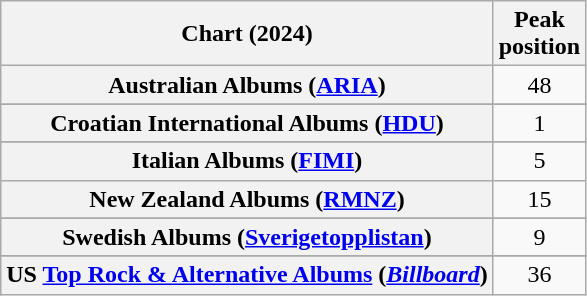<table class="wikitable sortable plainrowheaders" style="text-align:center">
<tr>
<th scope="col">Chart (2024)</th>
<th scope="col">Peak<br>position</th>
</tr>
<tr>
<th scope="row">Australian Albums (<a href='#'>ARIA</a>)</th>
<td>48</td>
</tr>
<tr>
</tr>
<tr>
</tr>
<tr>
</tr>
<tr>
<th scope="row">Croatian International Albums (<a href='#'>HDU</a>)</th>
<td>1</td>
</tr>
<tr>
</tr>
<tr>
</tr>
<tr>
</tr>
<tr>
</tr>
<tr>
</tr>
<tr>
</tr>
<tr>
</tr>
<tr>
<th scope="row">Italian Albums (<a href='#'>FIMI</a>)</th>
<td>5</td>
</tr>
<tr>
<th scope="row">New Zealand Albums (<a href='#'>RMNZ</a>)</th>
<td>15</td>
</tr>
<tr>
</tr>
<tr>
</tr>
<tr>
</tr>
<tr>
</tr>
<tr>
</tr>
<tr>
<th scope="row">Swedish Albums (<a href='#'>Sverigetopplistan</a>)</th>
<td>9</td>
</tr>
<tr>
</tr>
<tr>
</tr>
<tr>
</tr>
<tr>
<th scope="row">US <a href='#'>Top Rock & Alternative Albums</a> (<em><a href='#'>Billboard</a></em>)</th>
<td>36</td>
</tr>
</table>
